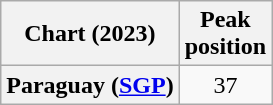<table class="wikitable sortable plainrowheaders" style="text-align:center">
<tr>
<th scope="col">Chart (2023)</th>
<th scope="col">Peak<br>position</th>
</tr>
<tr>
<th scope="row">Paraguay (<a href='#'>SGP</a>)</th>
<td>37</td>
</tr>
</table>
